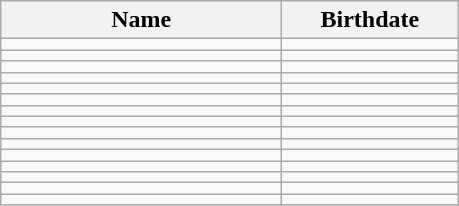<table class="wikitable sortable" style="float:left; margin-right:1em">
<tr>
<th style="width:180px">Name</th>
<th style="width:110px">Birthdate</th>
</tr>
<tr>
<td align="left"></td>
<td align="right"></td>
</tr>
<tr>
<td align="left"></td>
<td align="right"></td>
</tr>
<tr>
<td align="left"></td>
<td align="right"></td>
</tr>
<tr>
<td align="left"></td>
<td align="right"></td>
</tr>
<tr>
<td align="left"></td>
<td align="right"></td>
</tr>
<tr>
<td align="left"></td>
<td align="right"></td>
</tr>
<tr>
<td align="left"></td>
<td align="right"></td>
</tr>
<tr>
<td align="left"></td>
<td align="right"></td>
</tr>
<tr>
<td align="left"></td>
<td align="right"></td>
</tr>
<tr>
<td align="left"></td>
<td align="right"></td>
</tr>
<tr>
<td align="left"></td>
<td align="right"></td>
</tr>
<tr>
<td align="left"></td>
<td align="right"></td>
</tr>
<tr>
<td align="left"></td>
<td align="right"></td>
</tr>
<tr>
<td align="left"></td>
<td align="right"></td>
</tr>
<tr>
<td align="left"></td>
<td align="right"></td>
</tr>
</table>
